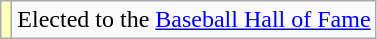<table class="wikitable">
<tr style="white-space:nowrap;">
<td bgcolor="#FFFFBB"></td>
<td>Elected to the <a href='#'>Baseball Hall of Fame</a></td>
</tr>
</table>
